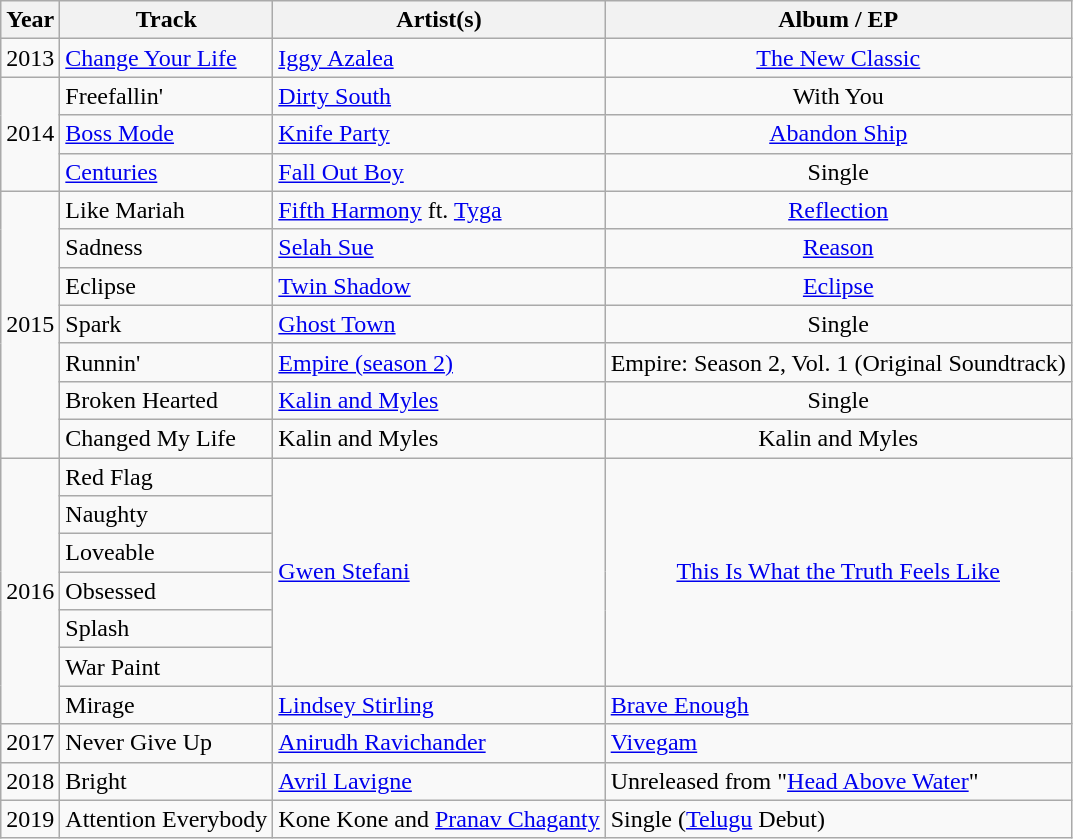<table class="wikitable">
<tr>
<th>Year</th>
<th>Track</th>
<th>Artist(s)</th>
<th>Album / EP</th>
</tr>
<tr>
<td rowspan="1">2013</td>
<td><a href='#'>Change Your Life</a></td>
<td><a href='#'>Iggy Azalea</a></td>
<td style="text-align:center;"><a href='#'>The New Classic</a></td>
</tr>
<tr>
<td rowspan ="3">2014</td>
<td>Freefallin'</td>
<td><a href='#'>Dirty South</a></td>
<td style="text-align:center;">With You</td>
</tr>
<tr>
<td><a href='#'>Boss Mode</a></td>
<td><a href='#'>Knife Party</a></td>
<td style="text-align:center;"><a href='#'>Abandon Ship</a></td>
</tr>
<tr>
<td><a href='#'>Centuries</a></td>
<td><a href='#'>Fall Out Boy</a></td>
<td style="text-align:center;">Single</td>
</tr>
<tr>
<td rowspan="7">2015</td>
<td>Like Mariah</td>
<td><a href='#'>Fifth Harmony</a> ft. <a href='#'>Tyga</a></td>
<td style="text-align:center;"><a href='#'>Reflection</a></td>
</tr>
<tr>
<td>Sadness</td>
<td><a href='#'>Selah Sue</a></td>
<td style="text-align:center;"><a href='#'>Reason</a></td>
</tr>
<tr>
<td>Eclipse</td>
<td><a href='#'>Twin Shadow</a></td>
<td style="text-align:center;"><a href='#'>Eclipse</a></td>
</tr>
<tr>
<td>Spark</td>
<td><a href='#'>Ghost Town</a></td>
<td style="text-align:center;">Single</td>
</tr>
<tr>
<td>Runnin'</td>
<td><a href='#'>Empire (season 2)</a></td>
<td style="text-align:center;">Empire: Season 2, Vol. 1 (Original Soundtrack)</td>
</tr>
<tr>
<td>Broken Hearted</td>
<td><a href='#'>Kalin and Myles</a></td>
<td style="text-align:center;">Single</td>
</tr>
<tr>
<td>Changed My Life</td>
<td>Kalin and Myles</td>
<td style="text-align:center;">Kalin and Myles</td>
</tr>
<tr>
<td rowspan="7">2016</td>
<td>Red Flag</td>
<td rowspan="6"><a href='#'>Gwen Stefani</a></td>
<td rowspan="6" style="text-align:center;"><a href='#'>This Is What the Truth Feels Like</a></td>
</tr>
<tr>
<td>Naughty</td>
</tr>
<tr>
<td>Loveable</td>
</tr>
<tr>
<td>Obsessed</td>
</tr>
<tr>
<td>Splash</td>
</tr>
<tr>
<td>War Paint</td>
</tr>
<tr>
<td>Mirage</td>
<td><a href='#'>Lindsey Stirling</a></td>
<td><a href='#'>Brave Enough</a></td>
</tr>
<tr>
<td>2017</td>
<td>Never Give Up</td>
<td><a href='#'>Anirudh Ravichander</a></td>
<td><a href='#'>Vivegam</a></td>
</tr>
<tr>
<td>2018</td>
<td>Bright</td>
<td><a href='#'>Avril Lavigne</a></td>
<td>Unreleased from "<a href='#'>Head Above Water</a>"</td>
</tr>
<tr>
<td>2019</td>
<td>Attention Everybody</td>
<td>Kone Kone and <a href='#'>Pranav Chaganty</a></td>
<td>Single (<a href='#'>Telugu</a> Debut)</td>
</tr>
</table>
